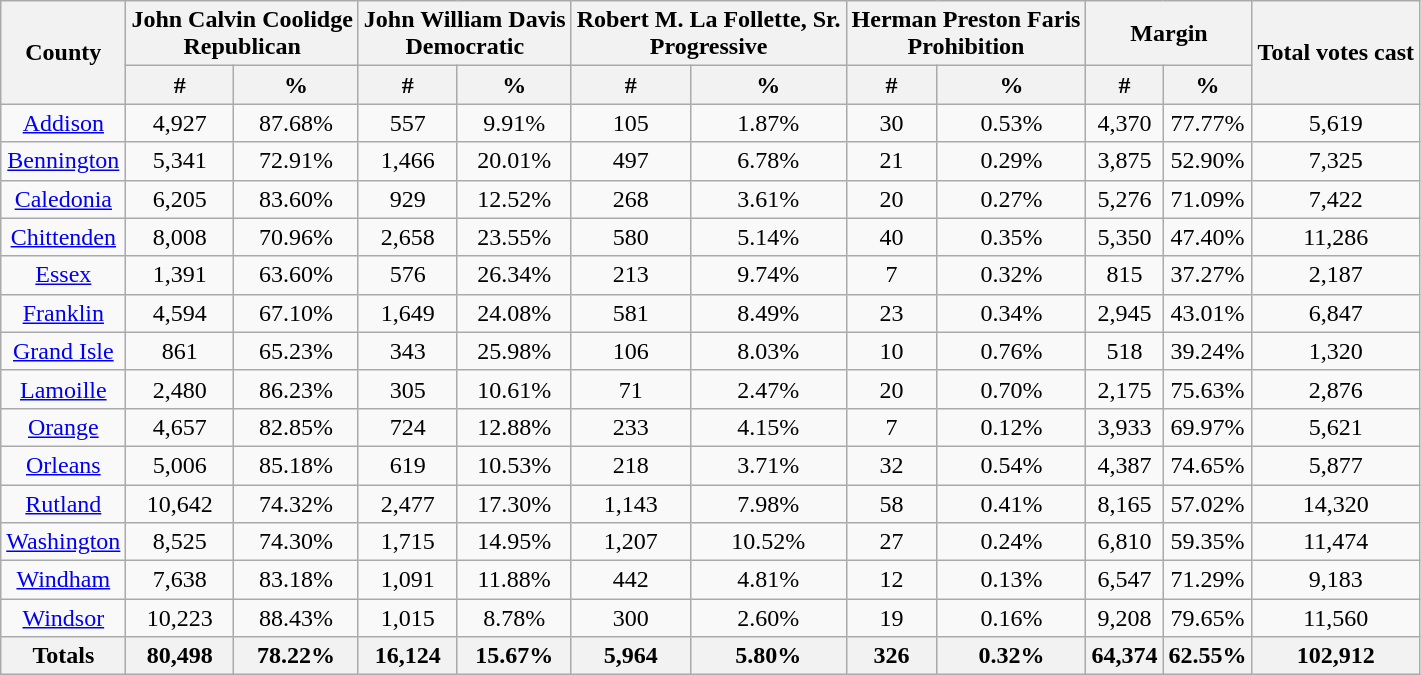<table class="wikitable sortable" style="text-align:center">
<tr>
<th colspan="1" rowspan="2">County</th>
<th style="text-align:center;" colspan="2">John Calvin Coolidge<br>Republican</th>
<th style="text-align:center;" colspan="2">John William Davis<br> Democratic</th>
<th style="text-align:center;" colspan="2">Robert M. La Follette, Sr.<br>Progressive</th>
<th style="text-align:center;" colspan="2">Herman Preston Faris<br>Prohibition</th>
<th style="text-align:center;" colspan="2">Margin</th>
<th colspan="1" rowspan="2" style="text-align:center;">Total votes cast</th>
</tr>
<tr>
<th style="text-align:center;" data-sort-type="number">#</th>
<th style="text-align:center;" data-sort-type="number">%</th>
<th style="text-align:center;" data-sort-type="number">#</th>
<th style="text-align:center;" data-sort-type="number">%</th>
<th style="text-align:center;" data-sort-type="number">#</th>
<th style="text-align:center;" data-sort-type="number">%</th>
<th style="text-align:center;" data-sort-type="number">#</th>
<th style="text-align:center;" data-sort-type="number">%</th>
<th style="text-align:center;" data-sort-type="number">#</th>
<th style="text-align:center;" data-sort-type="number">%</th>
</tr>
<tr style="text-align:center;">
<td><a href='#'>Addison</a></td>
<td>4,927</td>
<td>87.68%</td>
<td>557</td>
<td>9.91%</td>
<td>105</td>
<td>1.87%</td>
<td>30</td>
<td>0.53%</td>
<td>4,370</td>
<td>77.77%</td>
<td>5,619</td>
</tr>
<tr style="text-align:center;">
<td><a href='#'>Bennington</a></td>
<td>5,341</td>
<td>72.91%</td>
<td>1,466</td>
<td>20.01%</td>
<td>497</td>
<td>6.78%</td>
<td>21</td>
<td>0.29%</td>
<td>3,875</td>
<td>52.90%</td>
<td>7,325</td>
</tr>
<tr style="text-align:center;">
<td><a href='#'>Caledonia</a></td>
<td>6,205</td>
<td>83.60%</td>
<td>929</td>
<td>12.52%</td>
<td>268</td>
<td>3.61%</td>
<td>20</td>
<td>0.27%</td>
<td>5,276</td>
<td>71.09%</td>
<td>7,422</td>
</tr>
<tr style="text-align:center;">
<td><a href='#'>Chittenden</a></td>
<td>8,008</td>
<td>70.96%</td>
<td>2,658</td>
<td>23.55%</td>
<td>580</td>
<td>5.14%</td>
<td>40</td>
<td>0.35%</td>
<td>5,350</td>
<td>47.40%</td>
<td>11,286</td>
</tr>
<tr style="text-align:center;">
<td><a href='#'>Essex</a></td>
<td>1,391</td>
<td>63.60%</td>
<td>576</td>
<td>26.34%</td>
<td>213</td>
<td>9.74%</td>
<td>7</td>
<td>0.32%</td>
<td>815</td>
<td>37.27%</td>
<td>2,187</td>
</tr>
<tr style="text-align:center;">
<td><a href='#'>Franklin</a></td>
<td>4,594</td>
<td>67.10%</td>
<td>1,649</td>
<td>24.08%</td>
<td>581</td>
<td>8.49%</td>
<td>23</td>
<td>0.34%</td>
<td>2,945</td>
<td>43.01%</td>
<td>6,847</td>
</tr>
<tr style="text-align:center;">
<td><a href='#'>Grand Isle</a></td>
<td>861</td>
<td>65.23%</td>
<td>343</td>
<td>25.98%</td>
<td>106</td>
<td>8.03%</td>
<td>10</td>
<td>0.76%</td>
<td>518</td>
<td>39.24%</td>
<td>1,320</td>
</tr>
<tr style="text-align:center;">
<td><a href='#'>Lamoille</a></td>
<td>2,480</td>
<td>86.23%</td>
<td>305</td>
<td>10.61%</td>
<td>71</td>
<td>2.47%</td>
<td>20</td>
<td>0.70%</td>
<td>2,175</td>
<td>75.63%</td>
<td>2,876</td>
</tr>
<tr style="text-align:center;">
<td><a href='#'>Orange</a></td>
<td>4,657</td>
<td>82.85%</td>
<td>724</td>
<td>12.88%</td>
<td>233</td>
<td>4.15%</td>
<td>7</td>
<td>0.12%</td>
<td>3,933</td>
<td>69.97%</td>
<td>5,621</td>
</tr>
<tr style="text-align:center;">
<td><a href='#'>Orleans</a></td>
<td>5,006</td>
<td>85.18%</td>
<td>619</td>
<td>10.53%</td>
<td>218</td>
<td>3.71%</td>
<td>32</td>
<td>0.54%</td>
<td>4,387</td>
<td>74.65%</td>
<td>5,877</td>
</tr>
<tr style="text-align:center;">
<td><a href='#'>Rutland</a></td>
<td>10,642</td>
<td>74.32%</td>
<td>2,477</td>
<td>17.30%</td>
<td>1,143</td>
<td>7.98%</td>
<td>58</td>
<td>0.41%</td>
<td>8,165</td>
<td>57.02%</td>
<td>14,320</td>
</tr>
<tr style="text-align:center;">
<td><a href='#'>Washington</a></td>
<td>8,525</td>
<td>74.30%</td>
<td>1,715</td>
<td>14.95%</td>
<td>1,207</td>
<td>10.52%</td>
<td>27</td>
<td>0.24%</td>
<td>6,810</td>
<td>59.35%</td>
<td>11,474</td>
</tr>
<tr style="text-align:center;">
<td><a href='#'>Windham</a></td>
<td>7,638</td>
<td>83.18%</td>
<td>1,091</td>
<td>11.88%</td>
<td>442</td>
<td>4.81%</td>
<td>12</td>
<td>0.13%</td>
<td>6,547</td>
<td>71.29%</td>
<td>9,183</td>
</tr>
<tr style="text-align:center;">
<td><a href='#'>Windsor</a></td>
<td>10,223</td>
<td>88.43%</td>
<td>1,015</td>
<td>8.78%</td>
<td>300</td>
<td>2.60%</td>
<td>19</td>
<td>0.16%</td>
<td>9,208</td>
<td>79.65%</td>
<td>11,560</td>
</tr>
<tr style="text-align:center;">
<th>Totals</th>
<th>80,498</th>
<th>78.22%</th>
<th>16,124</th>
<th>15.67%</th>
<th>5,964</th>
<th>5.80%</th>
<th>326</th>
<th>0.32%</th>
<th>64,374</th>
<th>62.55%</th>
<th>102,912</th>
</tr>
</table>
